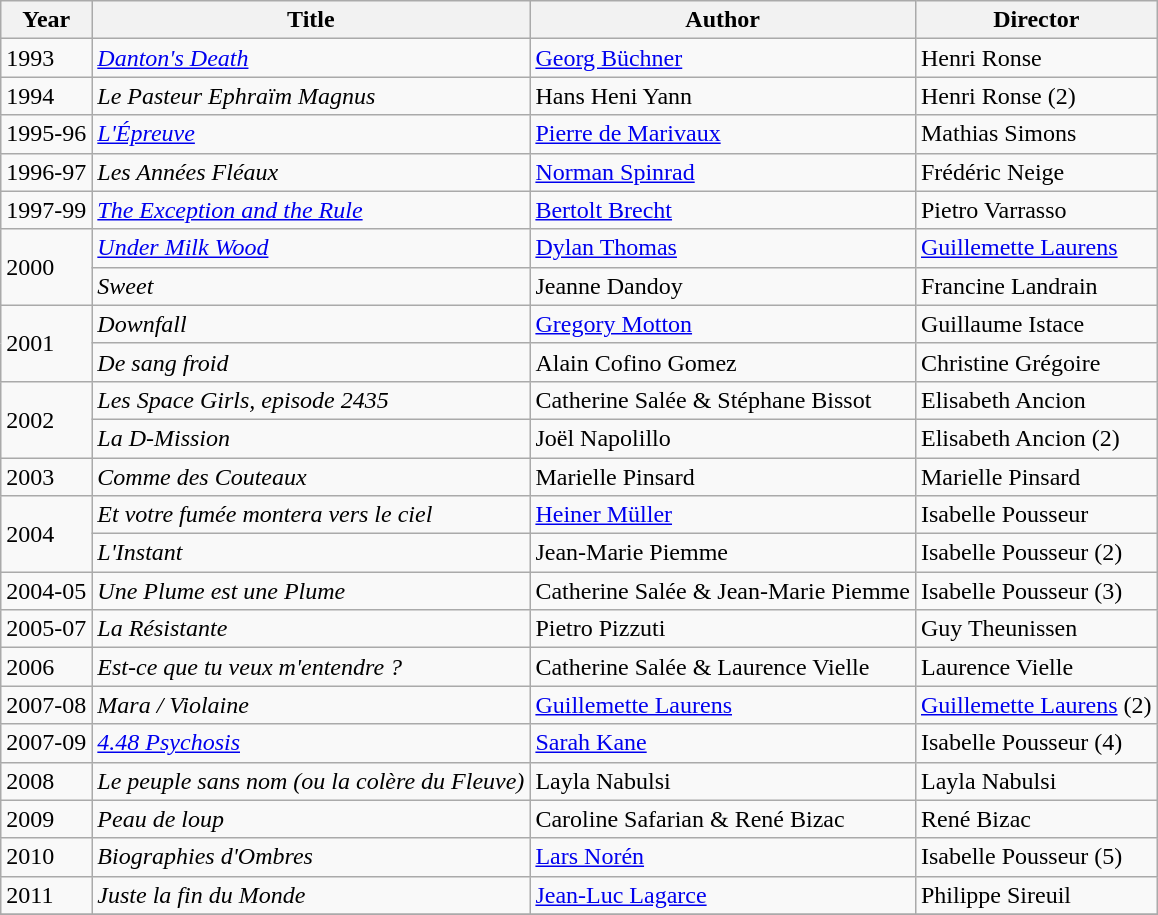<table class="wikitable">
<tr>
<th>Year</th>
<th>Title</th>
<th>Author</th>
<th>Director</th>
</tr>
<tr>
<td>1993</td>
<td><em><a href='#'>Danton's Death</a></em></td>
<td><a href='#'>Georg Büchner</a></td>
<td>Henri Ronse</td>
</tr>
<tr>
<td>1994</td>
<td><em>Le Pasteur Ephraïm Magnus</em></td>
<td>Hans Heni Yann</td>
<td>Henri Ronse (2)</td>
</tr>
<tr>
<td>1995-96</td>
<td><em><a href='#'>L'Épreuve</a></em></td>
<td><a href='#'>Pierre de Marivaux</a></td>
<td>Mathias Simons</td>
</tr>
<tr>
<td>1996-97</td>
<td><em>Les Années Fléaux</em></td>
<td><a href='#'>Norman Spinrad</a></td>
<td>Frédéric Neige</td>
</tr>
<tr>
<td>1997-99</td>
<td><em><a href='#'>The Exception and the Rule</a></em></td>
<td><a href='#'>Bertolt Brecht</a></td>
<td>Pietro Varrasso</td>
</tr>
<tr>
<td rowspan=2>2000</td>
<td><em><a href='#'>Under Milk Wood</a></em></td>
<td><a href='#'>Dylan Thomas</a></td>
<td><a href='#'>Guillemette Laurens</a></td>
</tr>
<tr>
<td><em>Sweet</em></td>
<td>Jeanne Dandoy</td>
<td>Francine Landrain</td>
</tr>
<tr>
<td rowspan=2>2001</td>
<td><em>Downfall</em></td>
<td><a href='#'>Gregory Motton</a></td>
<td>Guillaume Istace</td>
</tr>
<tr>
<td><em>De sang froid</em></td>
<td>Alain Cofino Gomez</td>
<td>Christine Grégoire</td>
</tr>
<tr>
<td rowspan=2>2002</td>
<td><em>Les Space Girls, episode 2435</em></td>
<td>Catherine Salée & Stéphane Bissot</td>
<td>Elisabeth Ancion</td>
</tr>
<tr>
<td><em>La D-Mission</em></td>
<td>Joël Napolillo</td>
<td>Elisabeth Ancion (2)</td>
</tr>
<tr>
<td>2003</td>
<td><em>Comme des Couteaux</em></td>
<td>Marielle Pinsard</td>
<td>Marielle Pinsard</td>
</tr>
<tr>
<td rowspan=2>2004</td>
<td><em>Et votre fumée montera vers le ciel</em></td>
<td><a href='#'>Heiner Müller</a></td>
<td>Isabelle Pousseur</td>
</tr>
<tr>
<td><em>L'Instant</em></td>
<td>Jean-Marie Piemme</td>
<td>Isabelle Pousseur (2)</td>
</tr>
<tr>
<td>2004-05</td>
<td><em>Une Plume est une Plume</em></td>
<td>Catherine Salée & Jean-Marie Piemme</td>
<td>Isabelle Pousseur (3)</td>
</tr>
<tr>
<td>2005-07</td>
<td><em>La Résistante</em></td>
<td>Pietro Pizzuti</td>
<td>Guy Theunissen</td>
</tr>
<tr>
<td>2006</td>
<td><em>Est-ce que tu veux m'entendre ?</em></td>
<td>Catherine Salée & Laurence Vielle</td>
<td>Laurence Vielle</td>
</tr>
<tr>
<td>2007-08</td>
<td><em>Mara / Violaine</em></td>
<td><a href='#'>Guillemette Laurens</a></td>
<td><a href='#'>Guillemette Laurens</a> (2)</td>
</tr>
<tr>
<td>2007-09</td>
<td><em><a href='#'>4.48 Psychosis</a></em></td>
<td><a href='#'>Sarah Kane</a></td>
<td>Isabelle Pousseur (4)</td>
</tr>
<tr>
<td>2008</td>
<td><em>Le peuple sans nom (ou la colère du Fleuve)</em></td>
<td>Layla Nabulsi</td>
<td>Layla Nabulsi</td>
</tr>
<tr>
<td>2009</td>
<td><em>Peau de loup</em></td>
<td>Caroline Safarian & René Bizac</td>
<td>René Bizac</td>
</tr>
<tr>
<td>2010</td>
<td><em>Biographies d'Ombres</em></td>
<td><a href='#'>Lars Norén</a></td>
<td>Isabelle Pousseur (5)</td>
</tr>
<tr>
<td>2011</td>
<td><em>Juste la fin du Monde</em></td>
<td><a href='#'>Jean-Luc Lagarce</a></td>
<td>Philippe Sireuil</td>
</tr>
<tr>
</tr>
</table>
